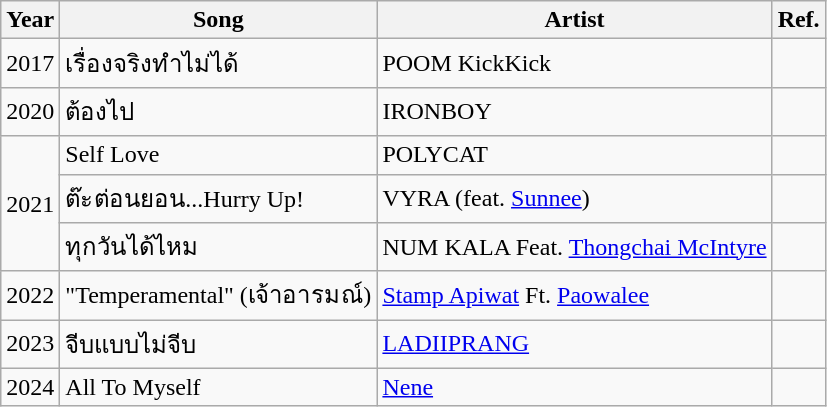<table class="wikitable">
<tr>
<th>Year</th>
<th>Song</th>
<th>Artist</th>
<th>Ref.</th>
</tr>
<tr>
<td>2017</td>
<td>เรื่องจริงทำไม่ได้</td>
<td>POOM KickKick</td>
<td></td>
</tr>
<tr>
<td>2020</td>
<td>ต้องไป</td>
<td>IRONBOY</td>
<td></td>
</tr>
<tr>
<td rowspan="3">2021</td>
<td>Self Love</td>
<td>POLYCAT</td>
<td></td>
</tr>
<tr>
<td>ต๊ะต่อนยอน...Hurry Up!</td>
<td>VYRA (feat. <a href='#'>Sunnee</a>)</td>
<td></td>
</tr>
<tr>
<td>ทุกวันได้ไหม</td>
<td>NUM KALA Feat. <a href='#'>Thongchai McIntyre</a></td>
<td></td>
</tr>
<tr>
<td>2022</td>
<td>"Temperamental" (เจ้าอารมณ์)</td>
<td><a href='#'>Stamp Apiwat</a> Ft. <a href='#'>Paowalee</a></td>
<td style="text-align:center;"></td>
</tr>
<tr>
<td>2023</td>
<td>จีบแบบไม่จีบ</td>
<td><a href='#'>LADIIPRANG</a></td>
<td></td>
</tr>
<tr>
<td>2024</td>
<td>All To Myself</td>
<td><a href='#'>Nene</a></td>
<td></td>
</tr>
</table>
